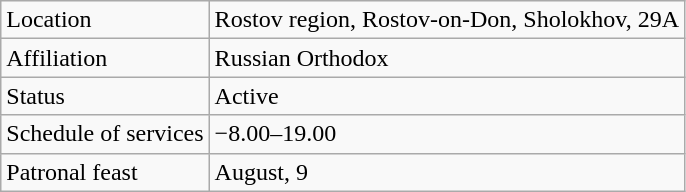<table class="wikitable">
<tr>
<td>Location</td>
<td>Rostov region, Rostov-on-Don, Sholokhov, 29A</td>
</tr>
<tr>
<td>Affiliation</td>
<td>Russian Orthodox</td>
</tr>
<tr>
<td>Status</td>
<td>Active</td>
</tr>
<tr>
<td>Schedule of services</td>
<td>−8.00–19.00</td>
</tr>
<tr>
<td>Patronal feast</td>
<td>August, 9</td>
</tr>
</table>
